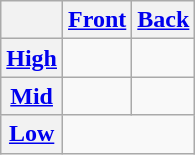<table class="wikitable" style="text-align: center">
<tr>
<th></th>
<th><a href='#'>Front</a></th>
<th><a href='#'>Back</a></th>
</tr>
<tr>
<th><a href='#'>High</a></th>
<td></td>
<td></td>
</tr>
<tr>
<th><a href='#'>Mid</a></th>
<td></td>
<td></td>
</tr>
<tr>
<th><a href='#'>Low</a></th>
<td colspan="2"></td>
</tr>
</table>
